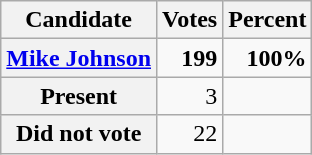<table class="wikitable plainrowheaders" style="text-align: right;">
<tr>
<th scope="col">Candidate</th>
<th scope="col">Votes</th>
<th scope="col">Percent</th>
</tr>
<tr>
<th scope="row"><strong><a href='#'>Mike Johnson</a> </strong> </th>
<td><strong>199</strong></td>
<td><strong>100%</strong></td>
</tr>
<tr>
<th scope="row">Present</th>
<td>3</td>
<td></td>
</tr>
<tr>
<th scope="row">Did not vote</th>
<td>22</td>
<td></td>
</tr>
</table>
